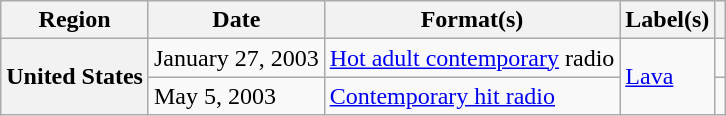<table class="wikitable plainrowheaders">
<tr>
<th scope="col">Region</th>
<th scope="col">Date</th>
<th scope="col">Format(s)</th>
<th scope="col">Label(s)</th>
<th scope="col"></th>
</tr>
<tr>
<th scope="row" rowspan="2">United States</th>
<td>January 27, 2003</td>
<td><a href='#'>Hot adult contemporary</a> radio</td>
<td rowspan="2"><a href='#'>Lava</a></td>
<td></td>
</tr>
<tr>
<td>May 5, 2003</td>
<td><a href='#'>Contemporary hit radio</a></td>
<td></td>
</tr>
</table>
